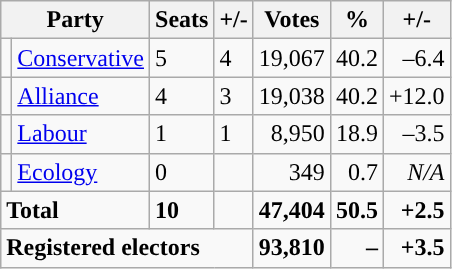<table class="wikitable sortable">
<tr>
<th colspan="2">Party</th>
<th>Seats</th>
<th>+/-</th>
<th>Votes</th>
<th>%</th>
<th>+/-</th>
</tr>
<tr>
<td style="background-color: "></td>
<td><a href='#'>Conservative</a></td>
<td>5</td>
<td> 4</td>
<td style="text-align:right;">19,067</td>
<td style="text-align:right;">40.2</td>
<td style="text-align:right;">–6.4</td>
</tr>
<tr>
<td style="background-color: "></td>
<td><a href='#'>Alliance</a></td>
<td>4</td>
<td> 3</td>
<td style="text-align:right;">19,038</td>
<td style="text-align:right;">40.2</td>
<td style="text-align:right;">+12.0</td>
</tr>
<tr>
<td style="background-color: "></td>
<td><a href='#'>Labour</a></td>
<td>1</td>
<td> 1</td>
<td style="text-align:right;">8,950</td>
<td style="text-align:right;">18.9</td>
<td style="text-align:right;">–3.5</td>
</tr>
<tr>
<td style="background-color: "></td>
<td><a href='#'>Ecology</a></td>
<td>0</td>
<td></td>
<td style="text-align:right;">349</td>
<td style="text-align:right;">0.7</td>
<td style="text-align:right;"><em>N/A</em></td>
</tr>
<tr>
<td colspan="2"><strong>Total</strong></td>
<td><strong>10</strong></td>
<td></td>
<td style="text-align:right;"><strong>47,404</strong></td>
<td style="text-align:right;"><strong>50.5</strong></td>
<td style="text-align:right;"><strong>+2.5</strong></td>
</tr>
<tr>
<td colspan="4"><strong>Registered electors</strong></td>
<td style="text-align:right;"><strong>93,810</strong></td>
<td style="text-align:right;"><strong>–</strong></td>
<td style="text-align:right;"><strong>+3.5</strong></td>
</tr>
</table>
